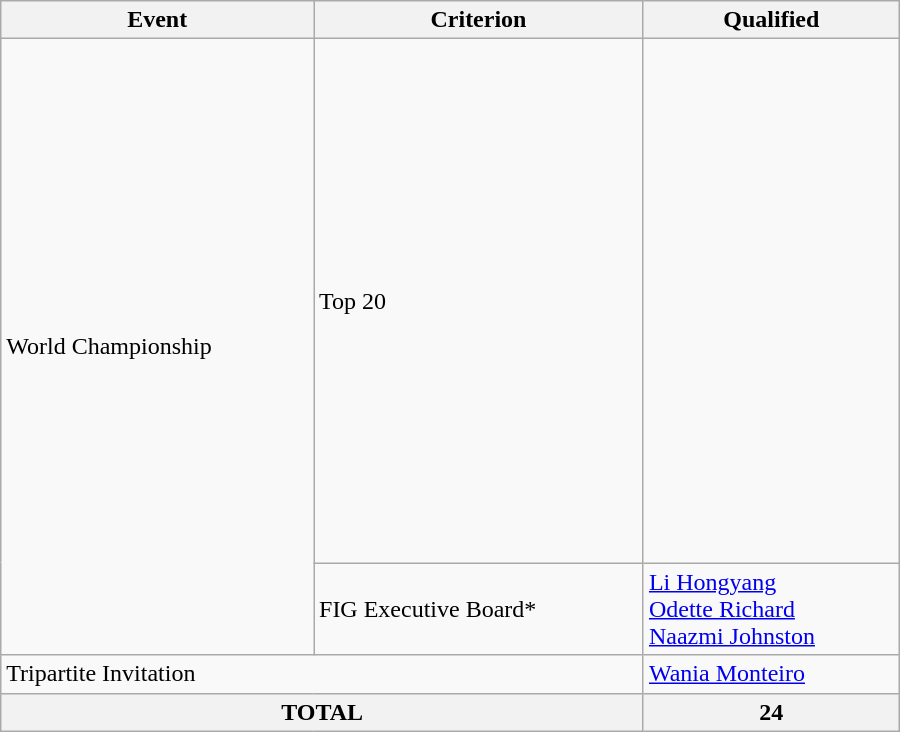<table class="wikitable" width=600>
<tr>
<th>Event</th>
<th>Criterion</th>
<th>Qualified</th>
</tr>
<tr>
<td rowspan="2">World Championship</td>
<td>Top 20</td>
<td><br><br><br><br><br><br><br><br><br><br><br><br><br><br><br> <br><br><br> <br> </td>
</tr>
<tr>
<td>FIG Executive Board*</td>
<td> <a href='#'>Li Hongyang</a> <br>  <a href='#'>Odette Richard</a> <br>  <a href='#'>Naazmi Johnston</a></td>
</tr>
<tr>
<td colspan="2">Tripartite Invitation</td>
<td> <a href='#'>Wania Monteiro</a></td>
</tr>
<tr>
<th colspan="2">TOTAL</th>
<th>24</th>
</tr>
</table>
